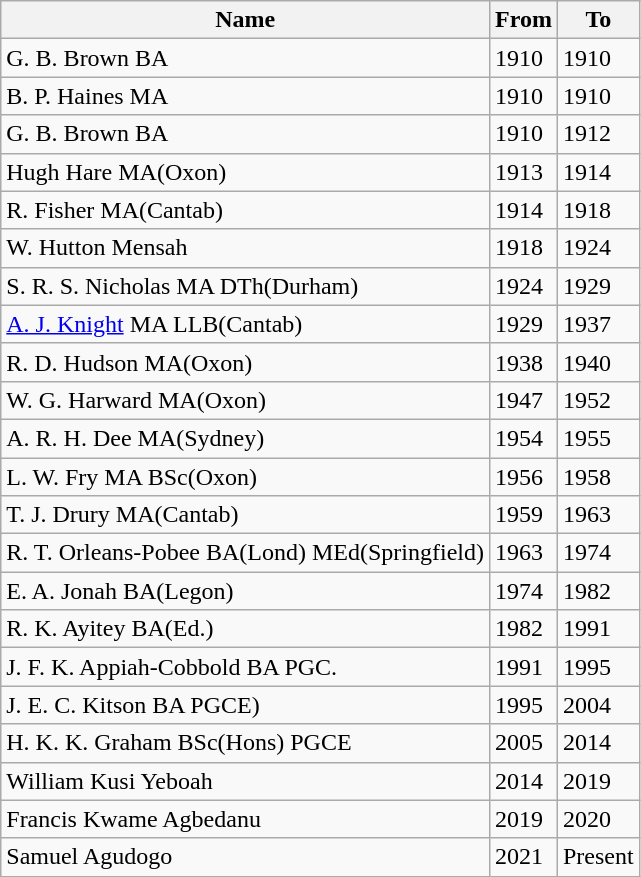<table class="wikitable">
<tr>
<th>Name</th>
<th>From</th>
<th>To</th>
</tr>
<tr>
<td>G. B. Brown BA</td>
<td>1910</td>
<td>1910</td>
</tr>
<tr>
<td>B. P. Haines MA</td>
<td>1910</td>
<td>1910</td>
</tr>
<tr>
<td>G. B. Brown BA</td>
<td>1910</td>
<td>1912</td>
</tr>
<tr>
<td>Hugh Hare MA(Oxon)</td>
<td>1913</td>
<td>1914</td>
</tr>
<tr 2013 JOSEPH CONNEL>
<td>R. Fisher MA(Cantab)</td>
<td>1914</td>
<td>1918</td>
</tr>
<tr>
<td>W. Hutton Mensah</td>
<td>1918</td>
<td>1924</td>
</tr>
<tr>
<td>S. R. S. Nicholas MA DTh(Durham)</td>
<td>1924</td>
<td>1929</td>
</tr>
<tr>
<td><a href='#'>A. J. Knight</a> MA LLB(Cantab)</td>
<td>1929</td>
<td>1937</td>
</tr>
<tr>
<td>R. D. Hudson MA(Oxon)</td>
<td>1938</td>
<td>1940</td>
</tr>
<tr>
<td>W. G. Harward MA(Oxon)</td>
<td>1947</td>
<td>1952</td>
</tr>
<tr>
<td>A. R. H. Dee MA(Sydney)</td>
<td>1954</td>
<td>1955</td>
</tr>
<tr>
<td>L. W. Fry MA BSc(Oxon)</td>
<td>1956</td>
<td>1958</td>
</tr>
<tr>
<td>T. J. Drury MA(Cantab)</td>
<td>1959</td>
<td>1963</td>
</tr>
<tr>
<td>R. T. Orleans-Pobee BA(Lond) MEd(Springfield)</td>
<td>1963</td>
<td>1974</td>
</tr>
<tr>
<td>E. A. Jonah BA(Legon)</td>
<td>1974</td>
<td>1982</td>
</tr>
<tr>
<td>R. K. Ayitey BA(Ed.)</td>
<td>1982</td>
<td>1991</td>
</tr>
<tr>
<td>J. F. K. Appiah-Cobbold BA PGC.</td>
<td>1991</td>
<td>1995</td>
</tr>
<tr>
<td>J. E. C. Kitson BA PGCE)</td>
<td>1995</td>
<td>2004</td>
</tr>
<tr>
<td>H. K. K. Graham BSc(Hons) PGCE</td>
<td>2005</td>
<td>2014</td>
</tr>
<tr>
<td>William Kusi Yeboah</td>
<td>2014</td>
<td>2019</td>
</tr>
<tr>
<td>Francis Kwame Agbedanu</td>
<td>2019</td>
<td>2020</td>
</tr>
<tr>
<td>Samuel Agudogo</td>
<td>2021</td>
<td>Present</td>
</tr>
</table>
